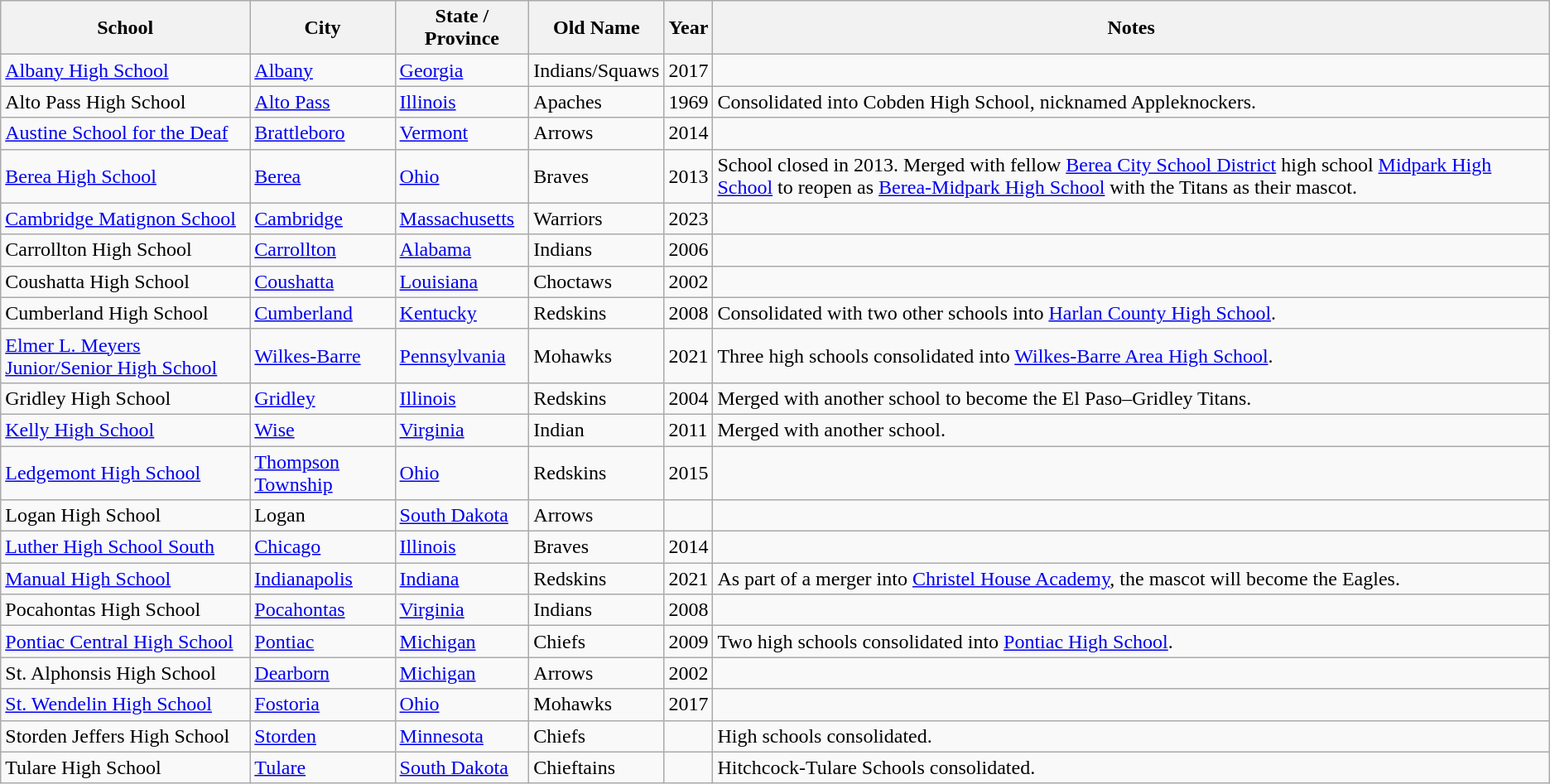<table class="wikitable sortable" id="closed">
<tr>
<th>School</th>
<th>City</th>
<th>State / Province</th>
<th>Old Name</th>
<th>Year</th>
<th>Notes</th>
</tr>
<tr>
<td><a href='#'>Albany High School</a></td>
<td><a href='#'>Albany</a></td>
<td><a href='#'>Georgia</a></td>
<td>Indians/Squaws</td>
<td>2017</td>
<td></td>
</tr>
<tr>
<td>Alto Pass High School</td>
<td><a href='#'>Alto Pass</a></td>
<td><a href='#'>Illinois</a></td>
<td>Apaches</td>
<td>1969</td>
<td>Consolidated into Cobden High School, nicknamed Appleknockers.</td>
</tr>
<tr>
<td><a href='#'>Austine School for the Deaf</a></td>
<td><a href='#'>Brattleboro</a></td>
<td><a href='#'>Vermont</a></td>
<td>Arrows</td>
<td>2014</td>
<td></td>
</tr>
<tr>
<td><a href='#'>Berea High School</a></td>
<td><a href='#'>Berea</a></td>
<td><a href='#'>Ohio</a></td>
<td>Braves</td>
<td>2013</td>
<td>School closed in 2013. Merged with fellow <a href='#'>Berea City School District</a> high school <a href='#'>Midpark High School</a> to reopen as <a href='#'>Berea-Midpark High School</a> with the Titans as their mascot.</td>
</tr>
<tr>
<td><a href='#'>Cambridge Matignon School</a></td>
<td><a href='#'>Cambridge</a></td>
<td><a href='#'>Massachusetts</a></td>
<td>Warriors</td>
<td>2023</td>
<td></td>
</tr>
<tr>
<td>Carrollton High School</td>
<td><a href='#'>Carrollton</a></td>
<td><a href='#'>Alabama</a></td>
<td>Indians</td>
<td>2006</td>
<td></td>
</tr>
<tr>
<td>Coushatta High School</td>
<td><a href='#'>Coushatta</a></td>
<td><a href='#'>Louisiana</a></td>
<td>Choctaws</td>
<td>2002</td>
<td></td>
</tr>
<tr>
<td>Cumberland High School</td>
<td><a href='#'>Cumberland</a></td>
<td><a href='#'>Kentucky</a></td>
<td>Redskins</td>
<td>2008</td>
<td>Consolidated with two other schools into <a href='#'>Harlan County High School</a>.</td>
</tr>
<tr>
<td><a href='#'>Elmer L. Meyers Junior/Senior High School</a></td>
<td><a href='#'>Wilkes-Barre</a></td>
<td><a href='#'>Pennsylvania</a></td>
<td>Mohawks</td>
<td>2021</td>
<td>Three high schools consolidated into <a href='#'>Wilkes-Barre Area High School</a>.</td>
</tr>
<tr>
<td>Gridley High School</td>
<td><a href='#'>Gridley</a></td>
<td><a href='#'>Illinois</a></td>
<td>Redskins</td>
<td>2004</td>
<td>Merged with another school to become the El Paso–Gridley Titans.</td>
</tr>
<tr>
<td><a href='#'>Kelly High School</a></td>
<td><a href='#'>Wise</a></td>
<td><a href='#'>Virginia</a></td>
<td>Indian</td>
<td>2011</td>
<td>Merged with another school.</td>
</tr>
<tr>
<td><a href='#'>Ledgemont High School</a></td>
<td><a href='#'>Thompson Township</a></td>
<td><a href='#'>Ohio</a></td>
<td>Redskins</td>
<td>2015</td>
<td></td>
</tr>
<tr>
<td>Logan High School</td>
<td>Logan</td>
<td><a href='#'>South Dakota</a></td>
<td>Arrows</td>
<td></td>
<td></td>
</tr>
<tr>
<td><a href='#'>Luther High School South</a></td>
<td><a href='#'>Chicago</a></td>
<td><a href='#'>Illinois</a></td>
<td>Braves</td>
<td>2014</td>
<td></td>
</tr>
<tr>
<td><a href='#'>Manual High School</a></td>
<td><a href='#'>Indianapolis</a></td>
<td><a href='#'>Indiana</a></td>
<td>Redskins</td>
<td>2021</td>
<td>As part of a merger into <a href='#'>Christel House Academy</a>, the mascot will become the Eagles.</td>
</tr>
<tr>
<td>Pocahontas High School</td>
<td><a href='#'>Pocahontas</a></td>
<td><a href='#'>Virginia</a></td>
<td>Indians</td>
<td>2008</td>
<td></td>
</tr>
<tr>
<td><a href='#'>Pontiac Central High School</a></td>
<td><a href='#'>Pontiac</a></td>
<td><a href='#'>Michigan</a></td>
<td>Chiefs</td>
<td>2009</td>
<td>Two high schools consolidated into <a href='#'>Pontiac High School</a>.</td>
</tr>
<tr>
<td>St. Alphonsis High School</td>
<td><a href='#'>Dearborn</a></td>
<td><a href='#'>Michigan</a></td>
<td>Arrows</td>
<td>2002</td>
<td></td>
</tr>
<tr>
<td><a href='#'>St. Wendelin High School</a></td>
<td><a href='#'>Fostoria</a></td>
<td><a href='#'>Ohio</a></td>
<td>Mohawks</td>
<td>2017</td>
<td></td>
</tr>
<tr>
<td>Storden Jeffers High School</td>
<td><a href='#'>Storden</a></td>
<td><a href='#'>Minnesota</a></td>
<td>Chiefs</td>
<td></td>
<td>High schools consolidated.</td>
</tr>
<tr>
<td>Tulare High School</td>
<td><a href='#'>Tulare</a></td>
<td><a href='#'>South Dakota</a></td>
<td>Chieftains</td>
<td></td>
<td>Hitchcock-Tulare Schools consolidated.</td>
</tr>
</table>
